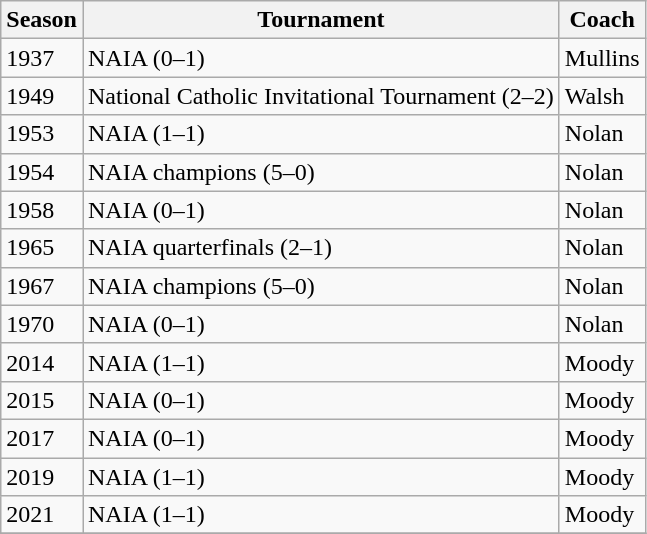<table class="wikitable">
<tr>
<th>Season</th>
<th>Tournament</th>
<th>Coach</th>
</tr>
<tr>
<td>1937</td>
<td>NAIA (0–1)</td>
<td>Mullins</td>
</tr>
<tr>
<td>1949</td>
<td>National Catholic Invitational Tournament (2–2)</td>
<td>Walsh</td>
</tr>
<tr>
<td>1953</td>
<td>NAIA (1–1)</td>
<td>Nolan</td>
</tr>
<tr>
<td>1954</td>
<td>NAIA champions (5–0)</td>
<td>Nolan</td>
</tr>
<tr>
<td>1958</td>
<td>NAIA (0–1)</td>
<td>Nolan</td>
</tr>
<tr>
<td>1965</td>
<td>NAIA quarterfinals (2–1)</td>
<td>Nolan</td>
</tr>
<tr>
<td>1967</td>
<td>NAIA champions (5–0)</td>
<td>Nolan</td>
</tr>
<tr>
<td>1970</td>
<td>NAIA (0–1)</td>
<td>Nolan</td>
</tr>
<tr>
<td>2014</td>
<td>NAIA (1–1)</td>
<td>Moody</td>
</tr>
<tr>
<td>2015</td>
<td>NAIA (0–1)</td>
<td>Moody</td>
</tr>
<tr>
<td>2017</td>
<td>NAIA (0–1)</td>
<td>Moody</td>
</tr>
<tr>
<td>2019</td>
<td>NAIA (1–1)</td>
<td>Moody</td>
</tr>
<tr>
<td>2021</td>
<td>NAIA (1–1)</td>
<td>Moody</td>
</tr>
<tr>
</tr>
</table>
